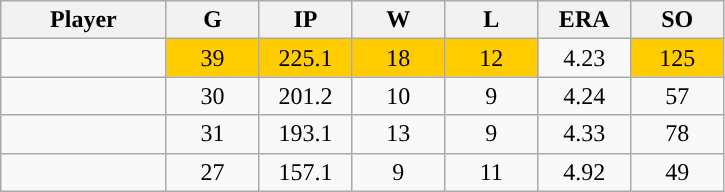<table class="wikitable sortable">
<tr>
<th bgcolor="#DDDDFF" width="16%">Player</th>
<th bgcolor="#DDDDFF" width="9%">G</th>
<th bgcolor="#DDDDFF" width="9%">IP</th>
<th bgcolor="#DDDDFF" width="9%">W</th>
<th bgcolor="#DDDDFF" width="9%">L</th>
<th bgcolor="#DDDDFF" width="9%">ERA</th>
<th bgcolor="#DDDDFF" width="9%">SO</th>
</tr>
<tr align="center">
<td></td>
<td style="background:#fc0;">39</td>
<td style="background:#fc0;">225.1</td>
<td style="background:#fc0;">18</td>
<td style="background:#fc0;">12</td>
<td>4.23</td>
<td style="background:#fc0;">125</td>
</tr>
<tr align="center">
<td></td>
<td>30</td>
<td>201.2</td>
<td>10</td>
<td>9</td>
<td>4.24</td>
<td>57</td>
</tr>
<tr align="center">
<td></td>
<td>31</td>
<td>193.1</td>
<td>13</td>
<td>9</td>
<td>4.33</td>
<td>78</td>
</tr>
<tr align="center">
<td></td>
<td>27</td>
<td>157.1</td>
<td>9</td>
<td>11</td>
<td>4.92</td>
<td>49</td>
</tr>
</table>
